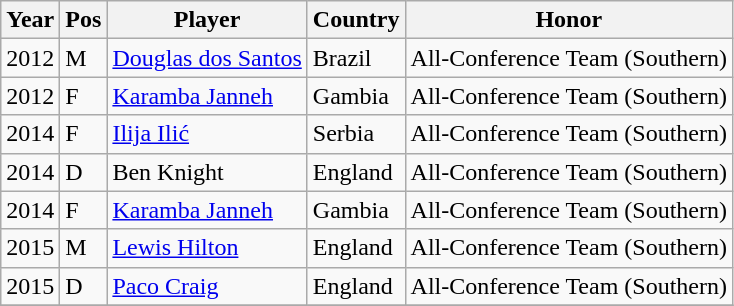<table class="wikitable">
<tr>
<th>Year</th>
<th>Pos</th>
<th>Player</th>
<th>Country</th>
<th>Honor</th>
</tr>
<tr>
<td>2012</td>
<td>M</td>
<td><a href='#'>Douglas dos Santos</a></td>
<td> Brazil</td>
<td>All-Conference Team (Southern)</td>
</tr>
<tr>
<td>2012</td>
<td>F</td>
<td><a href='#'>Karamba Janneh</a></td>
<td> Gambia</td>
<td>All-Conference Team (Southern)</td>
</tr>
<tr>
<td>2014</td>
<td>F</td>
<td><a href='#'>Ilija Ilić</a></td>
<td> Serbia</td>
<td>All-Conference Team (Southern)</td>
</tr>
<tr>
<td>2014</td>
<td>D</td>
<td>Ben Knight</td>
<td> England</td>
<td>All-Conference Team (Southern)</td>
</tr>
<tr>
<td>2014</td>
<td>F</td>
<td><a href='#'>Karamba Janneh</a></td>
<td> Gambia</td>
<td>All-Conference Team (Southern)</td>
</tr>
<tr>
<td>2015</td>
<td>M</td>
<td><a href='#'>Lewis Hilton</a></td>
<td> England</td>
<td>All-Conference Team (Southern)</td>
</tr>
<tr>
<td>2015</td>
<td>D</td>
<td><a href='#'>Paco Craig</a></td>
<td> England</td>
<td>All-Conference Team (Southern)</td>
</tr>
<tr>
</tr>
</table>
